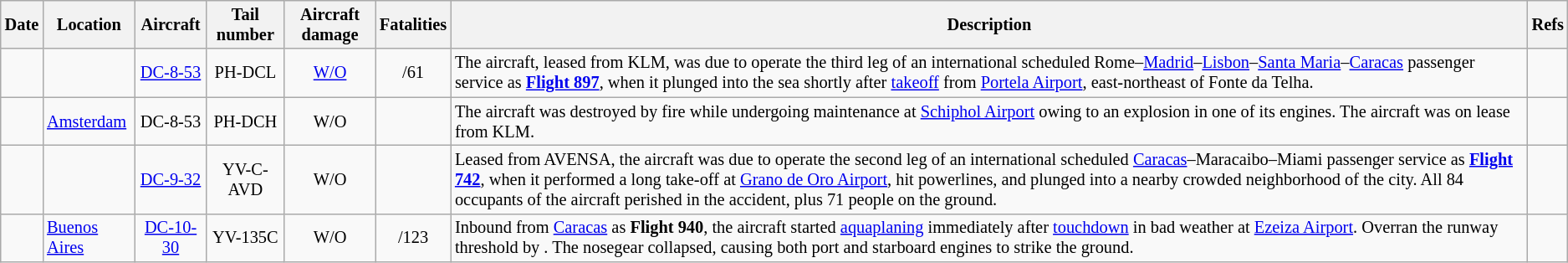<table class="wikitable sortable toccolours" border="1" cellpadding="3" style="border-collapse:collapse; font-size: 85%">
<tr>
<th>Date</th>
<th>Location</th>
<th>Aircraft</th>
<th>Tail number</th>
<th class="unsortable">Aircraft damage</th>
<th>Fatalities</th>
<th class="unsortable">Description</th>
<th class="unsortable">Refs</th>
</tr>
<tr>
<td align=center></td>
<td></td>
<td align=center><a href='#'>DC-8-53</a></td>
<td align=center>PH-DCL</td>
<td align=center><a href='#'>W/O</a></td>
<td align=center>/61</td>
<td>The aircraft, leased from KLM, was due to operate the third leg of an international scheduled Rome–<a href='#'>Madrid</a>–<a href='#'>Lisbon</a>–<a href='#'>Santa Maria</a>–<a href='#'>Caracas</a> passenger service as <strong><a href='#'>Flight 897</a></strong>, when it plunged into the sea shortly after <a href='#'>takeoff</a> from <a href='#'>Portela Airport</a>,  east-northeast of Fonte da Telha.</td>
<td align=center></td>
</tr>
<tr>
<td align=center></td>
<td><a href='#'>Amsterdam</a></td>
<td align=center>DC-8-53</td>
<td align=center>PH-DCH</td>
<td align=center>W/O</td>
<td align=center></td>
<td>The aircraft was destroyed by fire while undergoing maintenance at <a href='#'>Schiphol Airport</a> owing to an explosion in one of its engines. The aircraft was on lease from KLM.</td>
<td align=center></td>
</tr>
<tr>
<td align=center></td>
<td></td>
<td align=center><a href='#'>DC-9-32</a></td>
<td align=center>YV-C-AVD</td>
<td align=center>W/O</td>
<td align=center></td>
<td>Leased from AVENSA, the aircraft was due to operate the second leg of an international scheduled <a href='#'>Caracas</a>–Maracaibo–Miami passenger service as <strong><a href='#'>Flight 742</a></strong>, when it performed a long take-off at <a href='#'>Grano de Oro Airport</a>, hit powerlines, and plunged into a nearby crowded neighborhood of the city. All 84 occupants of the aircraft perished in the accident, plus 71 people on the ground.</td>
<td align=center></td>
</tr>
<tr>
<td align=center></td>
<td><a href='#'>Buenos Aires</a></td>
<td align=center><a href='#'>DC-10-30</a></td>
<td align=center>YV-135C</td>
<td align=center>W/O</td>
<td align=center>/123</td>
<td>Inbound from <a href='#'>Caracas</a> as <strong>Flight 940</strong>, the aircraft started <a href='#'>aquaplaning</a> immediately after <a href='#'>touchdown</a> in bad weather at <a href='#'>Ezeiza Airport</a>. Overran the runway threshold by . The nosegear collapsed, causing both port and starboard engines to strike the ground.</td>
<td align=center></td>
</tr>
</table>
